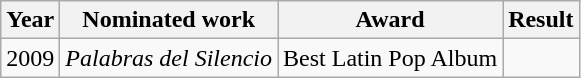<table class="wikitable">
<tr>
<th>Year</th>
<th>Nominated work</th>
<th>Award</th>
<th>Result</th>
</tr>
<tr>
<td>2009</td>
<td><em>Palabras del Silencio</em></td>
<td>Best Latin Pop Album</td>
<td></td>
</tr>
</table>
